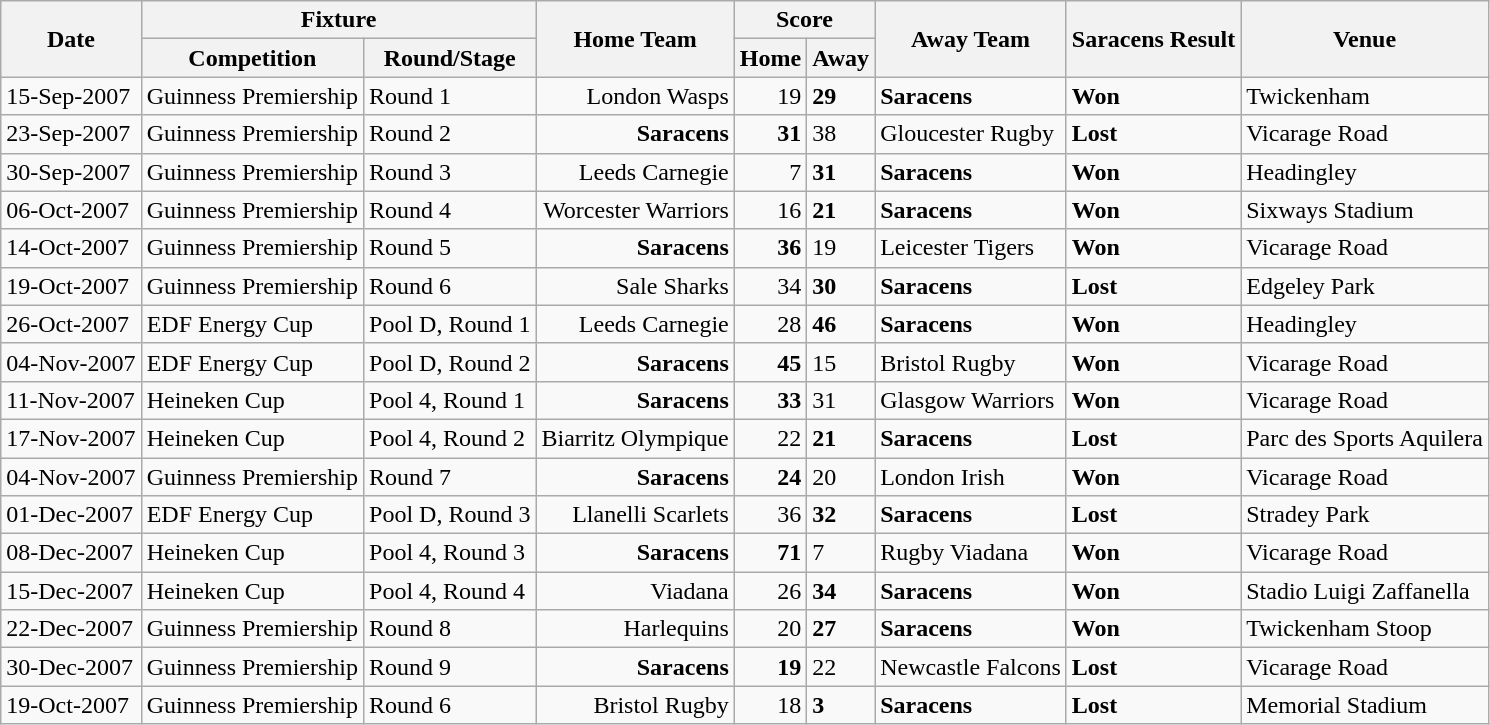<table class="wikitable">
<tr>
<th rowspan="2">Date</th>
<th colspan="2">Fixture</th>
<th rowspan="2">Home Team</th>
<th colspan="2">Score</th>
<th rowspan="2">Away Team</th>
<th rowspan="2">Saracens Result</th>
<th rowspan="2">Venue</th>
</tr>
<tr>
<th>Competition</th>
<th>Round/Stage</th>
<th>Home</th>
<th>Away</th>
</tr>
<tr>
<td>15-Sep-2007</td>
<td>Guinness Premiership</td>
<td>Round 1</td>
<td align="right">London Wasps</td>
<td align="right">19</td>
<td><strong>29</strong></td>
<td><strong>Saracens</strong></td>
<td><strong>Won</strong></td>
<td>Twickenham</td>
</tr>
<tr>
<td>23-Sep-2007</td>
<td>Guinness Premiership</td>
<td>Round 2</td>
<td align="right"><strong>Saracens</strong></td>
<td align="right"><strong>31</strong></td>
<td>38</td>
<td>Gloucester Rugby</td>
<td><strong>Lost</strong></td>
<td>Vicarage Road</td>
</tr>
<tr>
<td>30-Sep-2007</td>
<td>Guinness Premiership</td>
<td>Round 3</td>
<td align="right">Leeds Carnegie</td>
<td align="right">7</td>
<td><strong>31</strong></td>
<td><strong>Saracens</strong></td>
<td><strong>Won</strong></td>
<td>Headingley</td>
</tr>
<tr>
<td>06-Oct-2007</td>
<td>Guinness Premiership</td>
<td>Round 4</td>
<td align="right">Worcester Warriors</td>
<td align="right">16</td>
<td><strong>21</strong></td>
<td><strong>Saracens</strong></td>
<td><strong>Won</strong></td>
<td>Sixways Stadium</td>
</tr>
<tr>
<td>14-Oct-2007</td>
<td>Guinness Premiership</td>
<td>Round 5</td>
<td align="right"><strong>Saracens</strong></td>
<td align="right"><strong>36</strong></td>
<td>19</td>
<td>Leicester Tigers</td>
<td><strong>Won</strong></td>
<td>Vicarage Road</td>
</tr>
<tr>
<td>19-Oct-2007</td>
<td>Guinness Premiership</td>
<td>Round 6</td>
<td align="right">Sale Sharks</td>
<td align="right">34</td>
<td><strong>30</strong></td>
<td><strong>Saracens</strong></td>
<td><strong>Lost</strong></td>
<td>Edgeley Park</td>
</tr>
<tr>
<td>26-Oct-2007</td>
<td>EDF Energy Cup</td>
<td>Pool D, Round 1</td>
<td align="right">Leeds Carnegie</td>
<td align="right">28</td>
<td><strong>46</strong></td>
<td><strong>Saracens</strong></td>
<td><strong>Won</strong></td>
<td>Headingley</td>
</tr>
<tr>
<td>04-Nov-2007</td>
<td>EDF Energy Cup</td>
<td>Pool D, Round 2</td>
<td align="right"><strong>Saracens</strong></td>
<td align="right"><strong>45</strong></td>
<td>15</td>
<td>Bristol Rugby</td>
<td><strong>Won</strong></td>
<td>Vicarage Road</td>
</tr>
<tr>
<td>11-Nov-2007</td>
<td>Heineken Cup</td>
<td>Pool 4, Round 1</td>
<td align="right"><strong>Saracens</strong></td>
<td align="right"><strong>33</strong></td>
<td>31</td>
<td>Glasgow Warriors</td>
<td><strong>Won</strong></td>
<td>Vicarage Road</td>
</tr>
<tr>
<td>17-Nov-2007</td>
<td>Heineken Cup</td>
<td>Pool 4, Round 2</td>
<td align="right">Biarritz Olympique</td>
<td align="right">22</td>
<td><strong>21</strong></td>
<td><strong>Saracens</strong></td>
<td><strong>Lost</strong></td>
<td>Parc des Sports Aquilera</td>
</tr>
<tr>
<td>04-Nov-2007</td>
<td>Guinness Premiership</td>
<td>Round 7</td>
<td align="right"><strong>Saracens</strong></td>
<td align="right"><strong>24</strong></td>
<td>20</td>
<td>London Irish</td>
<td><strong>Won</strong></td>
<td>Vicarage Road</td>
</tr>
<tr>
<td>01-Dec-2007</td>
<td>EDF Energy Cup</td>
<td>Pool D, Round 3</td>
<td align="right">Llanelli Scarlets</td>
<td align="right">36</td>
<td><strong>32</strong></td>
<td><strong>Saracens</strong></td>
<td><strong>Lost</strong></td>
<td>Stradey Park</td>
</tr>
<tr>
<td>08-Dec-2007</td>
<td>Heineken Cup</td>
<td>Pool 4, Round 3</td>
<td align="right"><strong>Saracens</strong></td>
<td align="right"><strong>71</strong></td>
<td>7</td>
<td>Rugby Viadana</td>
<td><strong>Won</strong></td>
<td>Vicarage Road</td>
</tr>
<tr>
<td>15-Dec-2007</td>
<td>Heineken Cup</td>
<td>Pool 4, Round 4</td>
<td align="right">Viadana</td>
<td align="right">26</td>
<td><strong>34</strong></td>
<td><strong>Saracens</strong></td>
<td><strong>Won</strong></td>
<td>Stadio Luigi Zaffanella</td>
</tr>
<tr>
<td>22-Dec-2007</td>
<td>Guinness Premiership</td>
<td>Round 8</td>
<td align="right">Harlequins</td>
<td align="right">20</td>
<td><strong>27</strong></td>
<td><strong>Saracens</strong></td>
<td><strong>Won</strong></td>
<td>Twickenham Stoop</td>
</tr>
<tr>
<td>30-Dec-2007</td>
<td>Guinness Premiership</td>
<td>Round 9</td>
<td align="right"><strong>Saracens</strong></td>
<td align="right"><strong>19</strong></td>
<td>22</td>
<td>Newcastle Falcons</td>
<td><strong>Lost</strong></td>
<td>Vicarage Road</td>
</tr>
<tr>
<td>19-Oct-2007</td>
<td>Guinness Premiership</td>
<td>Round 6</td>
<td align="right">Bristol Rugby</td>
<td align="right">18</td>
<td><strong>3</strong></td>
<td><strong>Saracens</strong></td>
<td><strong>Lost</strong></td>
<td>Memorial Stadium</td>
</tr>
</table>
